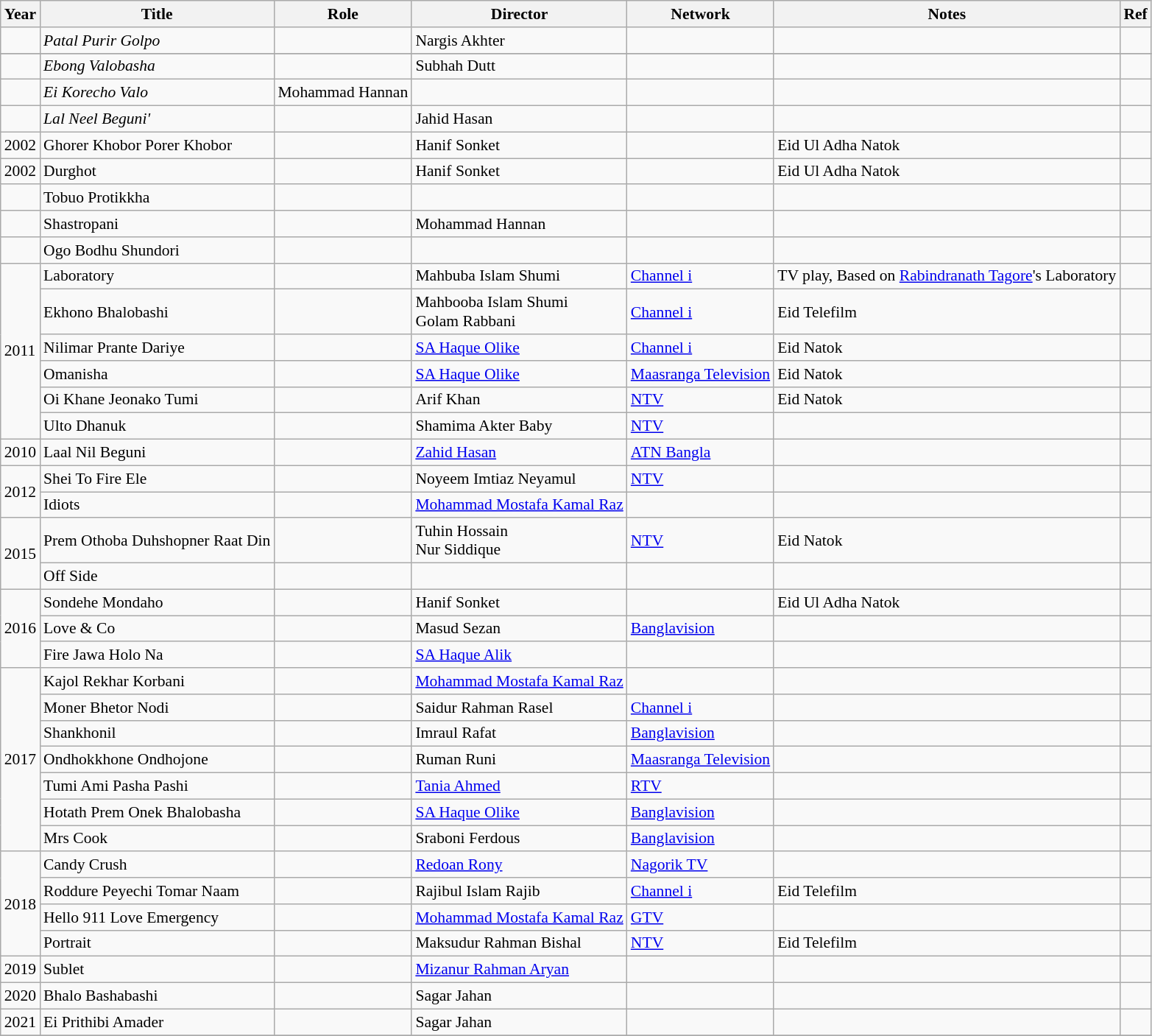<table class="wikitable sortable" style="font-size:90%">
<tr style="text-align:center;">
<th>Year</th>
<th>Title</th>
<th>Role</th>
<th>Director</th>
<th>Network</th>
<th>Notes</th>
<th>Ref</th>
</tr>
<tr>
<td rowspan="1"></td>
<td><em>Patal Purir Golpo</em></td>
<td></td>
<td>Nargis Akhter</td>
<td></td>
<td></td>
<td></td>
</tr>
<tr>
</tr>
<tr>
<td rowspan="1"></td>
<td><em>Ebong Valobasha</em></td>
<td></td>
<td>Subhah Dutt</td>
<td></td>
<td></td>
<td></td>
</tr>
<tr>
<td rowspan="1"></td>
<td><em>Ei Korecho Valo</em></td>
<td>Mohammad Hannan</td>
<td></td>
<td></td>
<td></td>
</tr>
<tr>
<td rowspan="1"></td>
<td><em>Lal Neel Beguni'</td>
<td></td>
<td>Jahid Hasan</td>
<td></td>
<td></td>
<td></td>
</tr>
<tr>
<td rowspan="1">2002</td>
<td></em>Ghorer Khobor Porer Khobor<em></td>
<td></td>
<td>Hanif Sonket</td>
<td></td>
<td>Eid Ul Adha Natok</td>
<td></td>
</tr>
<tr>
<td rowspan="1">2002</td>
<td></em>Durghot<em></td>
<td></td>
<td>Hanif Sonket</td>
<td></td>
<td>Eid Ul Adha Natok</td>
<td></td>
</tr>
<tr>
<td rowspan="1"></td>
<td></em>Tobuo Protikkha<em></td>
<td></td>
<td></td>
<td></td>
<td></td>
<td></td>
</tr>
<tr>
<td rowspan="1"></td>
<td></em>Shastropani<em></td>
<td></td>
<td>Mohammad Hannan</td>
<td></td>
<td></td>
<td></td>
</tr>
<tr>
<td rowspan="1"></td>
<td></em>Ogo Bodhu Shundori<em></td>
<td></td>
<td></td>
<td></td>
<td></td>
<td></td>
</tr>
<tr>
<td rowspan="6">2011</td>
<td></em>Laboratory<em></td>
<td></td>
<td>Mahbuba Islam Shumi</td>
<td><a href='#'>Channel i</a></td>
<td>TV play, Based on <a href='#'>Rabindranath Tagore</a>'s Laboratory</td>
<td></td>
</tr>
<tr>
<td></em>Ekhono Bhalobashi<em></td>
<td></td>
<td>Mahbooba Islam Shumi <br> Golam Rabbani</td>
<td><a href='#'>Channel i</a></td>
<td>Eid Telefilm</td>
<td></td>
</tr>
<tr>
<td></em>Nilimar Prante Dariye<em></td>
<td></td>
<td><a href='#'>SA Haque Olike</a></td>
<td><a href='#'>Channel i</a></td>
<td>Eid Natok</td>
<td></td>
</tr>
<tr>
<td></em>Omanisha<em></td>
<td></td>
<td><a href='#'>SA Haque Olike</a></td>
<td><a href='#'>Maasranga Television</a></td>
<td>Eid Natok</td>
<td></td>
</tr>
<tr>
<td></em>Oi Khane Jeonako Tumi<em></td>
<td></td>
<td>Arif Khan</td>
<td><a href='#'>NTV</a></td>
<td>Eid Natok</td>
<td></td>
</tr>
<tr>
<td></em>Ulto Dhanuk<em></td>
<td></td>
<td>Shamima Akter Baby</td>
<td><a href='#'>NTV</a></td>
<td></td>
<td></td>
</tr>
<tr>
<td>2010</td>
<td></em>Laal Nil Beguni<em></td>
<td></td>
<td><a href='#'>Zahid Hasan</a></td>
<td><a href='#'>ATN Bangla</a></td>
<td></td>
<td></td>
</tr>
<tr>
<td rowspan="2">2012</td>
<td></em>Shei To Fire Ele<em></td>
<td></td>
<td>Noyeem Imtiaz Neyamul</td>
<td><a href='#'>NTV</a></td>
<td></td>
<td></td>
</tr>
<tr>
<td></em>Idiots<em></td>
<td></td>
<td><a href='#'>Mohammad Mostafa Kamal Raz</a></td>
<td></td>
<td></td>
<td></td>
</tr>
<tr>
<td rowspan="2">2015</td>
<td></em>Prem Othoba Duhshopner Raat Din<em></td>
<td></td>
<td>Tuhin Hossain <br> Nur Siddique</td>
<td><a href='#'>NTV</a></td>
<td>Eid Natok</td>
<td></td>
</tr>
<tr>
<td></em>Off Side<em></td>
<td></td>
<td></td>
<td></td>
<td></td>
<td></td>
</tr>
<tr>
<td rowspan="3">2016</td>
<td></em>Sondehe Mondaho<em></td>
<td></td>
<td>Hanif Sonket</td>
<td></td>
<td>Eid Ul Adha Natok</td>
<td></td>
</tr>
<tr>
<td></em>Love & Co<em></td>
<td></td>
<td>Masud Sezan</td>
<td><a href='#'>Banglavision</a></td>
<td></td>
<td></td>
</tr>
<tr>
<td></em>Fire Jawa Holo Na<em></td>
<td></td>
<td><a href='#'>SA Haque Alik</a></td>
<td></td>
<td></td>
<td></td>
</tr>
<tr>
<td rowspan="7">2017</td>
<td></em>Kajol Rekhar Korbani<em></td>
<td></td>
<td><a href='#'>Mohammad Mostafa Kamal Raz</a></td>
<td></td>
<td></td>
<td></td>
</tr>
<tr>
<td></em>Moner Bhetor Nodi<em></td>
<td></td>
<td>Saidur Rahman Rasel</td>
<td><a href='#'>Channel i</a></td>
<td></td>
<td></td>
</tr>
<tr>
<td></em>Shankhonil<em></td>
<td></td>
<td>Imraul Rafat</td>
<td><a href='#'>Banglavision</a></td>
<td></td>
<td></td>
</tr>
<tr>
<td></em>Ondhokkhone Ondhojone<em></td>
<td></td>
<td>Ruman Runi</td>
<td><a href='#'>Maasranga Television</a></td>
<td></td>
<td></td>
</tr>
<tr>
<td></em>Tumi Ami Pasha Pashi<em></td>
<td></td>
<td><a href='#'>Tania Ahmed</a></td>
<td><a href='#'>RTV</a></td>
<td></td>
<td></td>
</tr>
<tr>
<td></em>Hotath Prem Onek Bhalobasha<em></td>
<td></td>
<td><a href='#'>SA Haque Olike</a></td>
<td><a href='#'>Banglavision</a></td>
<td></td>
<td></td>
</tr>
<tr>
<td></em>Mrs Cook<em></td>
<td></td>
<td>Sraboni Ferdous</td>
<td><a href='#'>Banglavision</a></td>
<td></td>
<td></td>
</tr>
<tr>
<td rowspan="4">2018</td>
<td></em>Candy Crush<em></td>
<td></td>
<td><a href='#'>Redoan Rony</a></td>
<td><a href='#'>Nagorik TV</a></td>
<td></td>
<td></td>
</tr>
<tr>
<td></em>Roddure Peyechi Tomar Naam<em></td>
<td></td>
<td>Rajibul Islam Rajib</td>
<td><a href='#'>Channel i</a></td>
<td>Eid Telefilm</td>
<td></td>
</tr>
<tr>
<td></em>Hello 911 Love Emergency<em></td>
<td></td>
<td><a href='#'>Mohammad Mostafa Kamal Raz</a></td>
<td><a href='#'>GTV</a></td>
<td></td>
<td></td>
</tr>
<tr>
<td></em>Portrait<em></td>
<td></td>
<td>Maksudur Rahman Bishal</td>
<td><a href='#'>NTV</a></td>
<td>Eid Telefilm</td>
<td></td>
</tr>
<tr>
<td rowspan="1">2019</td>
<td></em>Sublet<em></td>
<td></td>
<td><a href='#'>Mizanur Rahman Aryan</a></td>
<td></td>
<td></td>
<td></td>
</tr>
<tr>
<td>2020</td>
<td></em>Bhalo Bashabashi<em></td>
<td></td>
<td>Sagar Jahan</td>
<td></td>
<td></td>
<td></td>
</tr>
<tr>
<td>2021</td>
<td></em>Ei Prithibi Amader<em></td>
<td></td>
<td>Sagar Jahan</td>
<td></td>
<td></td>
<td></td>
</tr>
<tr>
</tr>
</table>
